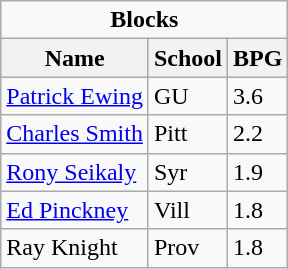<table class="wikitable">
<tr>
<td colspan=3 style="text-align:center;"><strong>Blocks</strong></td>
</tr>
<tr>
<th>Name</th>
<th>School</th>
<th>BPG</th>
</tr>
<tr>
<td><a href='#'>Patrick Ewing</a></td>
<td>GU</td>
<td>3.6</td>
</tr>
<tr>
<td><a href='#'>Charles Smith</a></td>
<td>Pitt</td>
<td>2.2</td>
</tr>
<tr>
<td><a href='#'>Rony Seikaly</a></td>
<td>Syr</td>
<td>1.9</td>
</tr>
<tr>
<td><a href='#'>Ed Pinckney</a></td>
<td>Vill</td>
<td>1.8</td>
</tr>
<tr>
<td>Ray Knight</td>
<td>Prov</td>
<td>1.8</td>
</tr>
</table>
